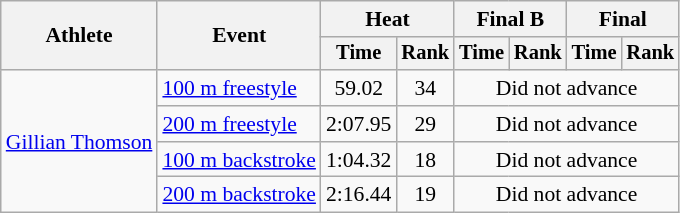<table class=wikitable style="font-size:90%">
<tr>
<th rowspan="2">Athlete</th>
<th rowspan="2">Event</th>
<th colspan="2">Heat</th>
<th colspan="2">Final B</th>
<th colspan="2">Final</th>
</tr>
<tr style="font-size:95%">
<th>Time</th>
<th>Rank</th>
<th>Time</th>
<th>Rank</th>
<th>Time</th>
<th>Rank</th>
</tr>
<tr align=center>
<td align=left rowspan=4><a href='#'>Gillian Thomson</a></td>
<td align=left><a href='#'>100 m freestyle</a></td>
<td>59.02</td>
<td>34</td>
<td colspan=6>Did not advance</td>
</tr>
<tr align=center>
<td align=left><a href='#'>200 m freestyle</a></td>
<td>2:07.95</td>
<td>29</td>
<td colspan=6>Did not advance</td>
</tr>
<tr align=center>
<td align=left><a href='#'>100 m backstroke</a></td>
<td>1:04.32</td>
<td>18</td>
<td colspan=6>Did not advance</td>
</tr>
<tr align=center>
<td align=left><a href='#'>200 m backstroke</a></td>
<td>2:16.44</td>
<td>19</td>
<td colspan=6>Did not advance</td>
</tr>
</table>
